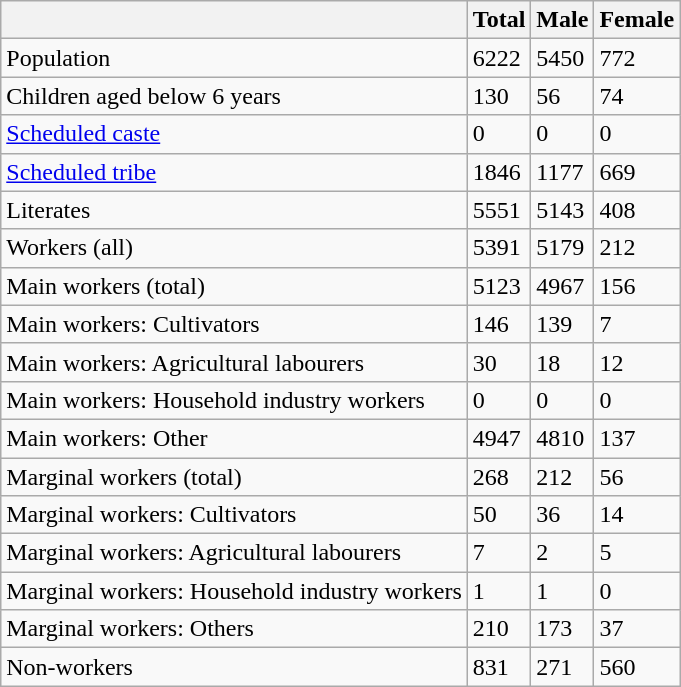<table class="wikitable sortable">
<tr>
<th></th>
<th>Total</th>
<th>Male</th>
<th>Female</th>
</tr>
<tr>
<td>Population</td>
<td>6222</td>
<td>5450</td>
<td>772</td>
</tr>
<tr>
<td>Children aged below 6 years</td>
<td>130</td>
<td>56</td>
<td>74</td>
</tr>
<tr>
<td><a href='#'>Scheduled caste</a></td>
<td>0</td>
<td>0</td>
<td>0</td>
</tr>
<tr>
<td><a href='#'>Scheduled tribe</a></td>
<td>1846</td>
<td>1177</td>
<td>669</td>
</tr>
<tr>
<td>Literates</td>
<td>5551</td>
<td>5143</td>
<td>408</td>
</tr>
<tr>
<td>Workers (all)</td>
<td>5391</td>
<td>5179</td>
<td>212</td>
</tr>
<tr>
<td>Main workers (total)</td>
<td>5123</td>
<td>4967</td>
<td>156</td>
</tr>
<tr>
<td>Main workers: Cultivators</td>
<td>146</td>
<td>139</td>
<td>7</td>
</tr>
<tr>
<td>Main workers: Agricultural labourers</td>
<td>30</td>
<td>18</td>
<td>12</td>
</tr>
<tr>
<td>Main workers: Household industry workers</td>
<td>0</td>
<td>0</td>
<td>0</td>
</tr>
<tr>
<td>Main workers: Other</td>
<td>4947</td>
<td>4810</td>
<td>137</td>
</tr>
<tr>
<td>Marginal workers (total)</td>
<td>268</td>
<td>212</td>
<td>56</td>
</tr>
<tr>
<td>Marginal workers: Cultivators</td>
<td>50</td>
<td>36</td>
<td>14</td>
</tr>
<tr>
<td>Marginal workers: Agricultural labourers</td>
<td>7</td>
<td>2</td>
<td>5</td>
</tr>
<tr>
<td>Marginal workers: Household industry workers</td>
<td>1</td>
<td>1</td>
<td>0</td>
</tr>
<tr>
<td>Marginal workers: Others</td>
<td>210</td>
<td>173</td>
<td>37</td>
</tr>
<tr>
<td>Non-workers</td>
<td>831</td>
<td>271</td>
<td>560</td>
</tr>
</table>
